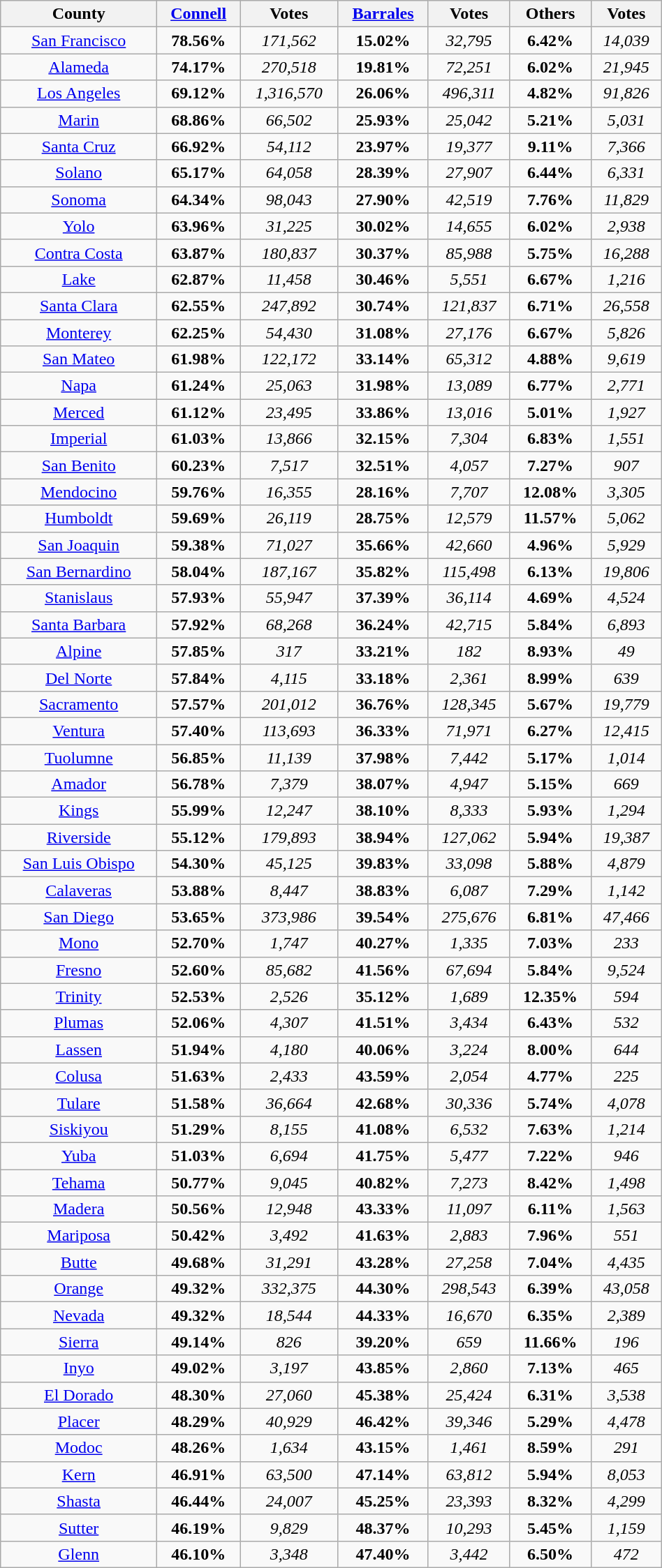<table width="50%" class="wikitable sortable">
<tr>
<th>County</th>
<th><a href='#'>Connell</a></th>
<th>Votes</th>
<th><a href='#'>Barrales</a></th>
<th>Votes</th>
<th>Others</th>
<th>Votes</th>
</tr>
<tr>
<td align="center" ><a href='#'>San Francisco</a></td>
<td align="center"><strong>78.56%</strong></td>
<td align="center"><em>171,562</em></td>
<td align="center"><strong>15.02%</strong></td>
<td align="center"><em>32,795</em></td>
<td align="center"><strong>6.42%</strong></td>
<td align="center"><em>14,039</em></td>
</tr>
<tr>
<td align="center" ><a href='#'>Alameda</a></td>
<td align="center"><strong>74.17%</strong></td>
<td align="center"><em>270,518</em></td>
<td align="center"><strong>19.81%</strong></td>
<td align="center"><em>72,251</em></td>
<td align="center"><strong>6.02%</strong></td>
<td align="center"><em>21,945</em></td>
</tr>
<tr>
<td align="center" ><a href='#'>Los Angeles</a></td>
<td align="center"><strong>69.12%</strong></td>
<td align="center"><em>1,316,570</em></td>
<td align="center"><strong>26.06%</strong></td>
<td align="center"><em>496,311</em></td>
<td align="center"><strong>4.82%</strong></td>
<td align="center"><em>91,826</em></td>
</tr>
<tr>
<td align="center" ><a href='#'>Marin</a></td>
<td align="center"><strong>68.86%</strong></td>
<td align="center"><em>66,502</em></td>
<td align="center"><strong>25.93%</strong></td>
<td align="center"><em>25,042</em></td>
<td align="center"><strong>5.21%</strong></td>
<td align="center"><em>5,031</em></td>
</tr>
<tr>
<td align="center" ><a href='#'>Santa Cruz</a></td>
<td align="center"><strong>66.92%</strong></td>
<td align="center"><em>54,112</em></td>
<td align="center"><strong>23.97%</strong></td>
<td align="center"><em>19,377</em></td>
<td align="center"><strong>9.11%</strong></td>
<td align="center"><em>7,366</em></td>
</tr>
<tr>
<td align="center" ><a href='#'>Solano</a></td>
<td align="center"><strong>65.17%</strong></td>
<td align="center"><em>64,058</em></td>
<td align="center"><strong>28.39%</strong></td>
<td align="center"><em>27,907</em></td>
<td align="center"><strong>6.44%</strong></td>
<td align="center"><em>6,331</em></td>
</tr>
<tr>
<td align="center" ><a href='#'>Sonoma</a></td>
<td align="center"><strong>64.34%</strong></td>
<td align="center"><em>98,043</em></td>
<td align="center"><strong>27.90%</strong></td>
<td align="center"><em>42,519</em></td>
<td align="center"><strong>7.76%</strong></td>
<td align="center"><em>11,829</em></td>
</tr>
<tr>
<td align="center" ><a href='#'>Yolo</a></td>
<td align="center"><strong>63.96%</strong></td>
<td align="center"><em>31,225</em></td>
<td align="center"><strong>30.02%</strong></td>
<td align="center"><em>14,655</em></td>
<td align="center"><strong>6.02%</strong></td>
<td align="center"><em>2,938</em></td>
</tr>
<tr>
<td align="center" ><a href='#'>Contra Costa</a></td>
<td align="center"><strong>63.87%</strong></td>
<td align="center"><em>180,837</em></td>
<td align="center"><strong>30.37%</strong></td>
<td align="center"><em>85,988</em></td>
<td align="center"><strong>5.75%</strong></td>
<td align="center"><em>16,288</em></td>
</tr>
<tr>
<td align="center" ><a href='#'>Lake</a></td>
<td align="center"><strong>62.87%</strong></td>
<td align="center"><em>11,458</em></td>
<td align="center"><strong>30.46%</strong></td>
<td align="center"><em>5,551</em></td>
<td align="center"><strong>6.67%</strong></td>
<td align="center"><em>1,216</em></td>
</tr>
<tr>
<td align="center" ><a href='#'>Santa Clara</a></td>
<td align="center"><strong>62.55%</strong></td>
<td align="center"><em>247,892</em></td>
<td align="center"><strong>30.74%</strong></td>
<td align="center"><em>121,837</em></td>
<td align="center"><strong>6.71%</strong></td>
<td align="center"><em>26,558</em></td>
</tr>
<tr>
<td align="center" ><a href='#'>Monterey</a></td>
<td align="center"><strong>62.25%</strong></td>
<td align="center"><em>54,430</em></td>
<td align="center"><strong>31.08%</strong></td>
<td align="center"><em>27,176</em></td>
<td align="center"><strong>6.67%</strong></td>
<td align="center"><em>5,826</em></td>
</tr>
<tr>
<td align="center" ><a href='#'>San Mateo</a></td>
<td align="center"><strong>61.98%</strong></td>
<td align="center"><em>122,172</em></td>
<td align="center"><strong>33.14%</strong></td>
<td align="center"><em>65,312</em></td>
<td align="center"><strong>4.88%</strong></td>
<td align="center"><em>9,619</em></td>
</tr>
<tr>
<td align="center" ><a href='#'>Napa</a></td>
<td align="center"><strong>61.24%</strong></td>
<td align="center"><em>25,063</em></td>
<td align="center"><strong>31.98%</strong></td>
<td align="center"><em>13,089</em></td>
<td align="center"><strong>6.77%</strong></td>
<td align="center"><em>2,771</em></td>
</tr>
<tr>
<td align="center" ><a href='#'>Merced</a></td>
<td align="center"><strong>61.12%</strong></td>
<td align="center"><em>23,495</em></td>
<td align="center"><strong>33.86%</strong></td>
<td align="center"><em>13,016</em></td>
<td align="center"><strong>5.01%</strong></td>
<td align="center"><em>1,927</em></td>
</tr>
<tr>
<td align="center" ><a href='#'>Imperial</a></td>
<td align="center"><strong>61.03%</strong></td>
<td align="center"><em>13,866</em></td>
<td align="center"><strong>32.15%</strong></td>
<td align="center"><em>7,304</em></td>
<td align="center"><strong>6.83%</strong></td>
<td align="center"><em>1,551</em></td>
</tr>
<tr>
<td align="center" ><a href='#'>San Benito</a></td>
<td align="center"><strong>60.23%</strong></td>
<td align="center"><em>7,517</em></td>
<td align="center"><strong>32.51%</strong></td>
<td align="center"><em>4,057</em></td>
<td align="center"><strong>7.27%</strong></td>
<td align="center"><em>907</em></td>
</tr>
<tr>
<td align="center" ><a href='#'>Mendocino</a></td>
<td align="center"><strong>59.76%</strong></td>
<td align="center"><em>16,355</em></td>
<td align="center"><strong>28.16%</strong></td>
<td align="center"><em>7,707</em></td>
<td align="center"><strong>12.08%</strong></td>
<td align="center"><em>3,305</em></td>
</tr>
<tr>
<td align="center" ><a href='#'>Humboldt</a></td>
<td align="center"><strong>59.69%</strong></td>
<td align="center"><em>26,119</em></td>
<td align="center"><strong>28.75%</strong></td>
<td align="center"><em>12,579</em></td>
<td align="center"><strong>11.57%</strong></td>
<td align="center"><em>5,062</em></td>
</tr>
<tr>
<td align="center" ><a href='#'>San Joaquin</a></td>
<td align="center"><strong>59.38%</strong></td>
<td align="center"><em>71,027</em></td>
<td align="center"><strong>35.66%</strong></td>
<td align="center"><em>42,660</em></td>
<td align="center"><strong>4.96%</strong></td>
<td align="center"><em>5,929</em></td>
</tr>
<tr>
<td align="center" ><a href='#'>San Bernardino</a></td>
<td align="center"><strong>58.04%</strong></td>
<td align="center"><em>187,167</em></td>
<td align="center"><strong>35.82%</strong></td>
<td align="center"><em>115,498</em></td>
<td align="center"><strong>6.13%</strong></td>
<td align="center"><em>19,806</em></td>
</tr>
<tr>
<td align="center" ><a href='#'>Stanislaus</a></td>
<td align="center"><strong>57.93%</strong></td>
<td align="center"><em>55,947</em></td>
<td align="center"><strong>37.39%</strong></td>
<td align="center"><em>36,114</em></td>
<td align="center"><strong>4.69%</strong></td>
<td align="center"><em>4,524</em></td>
</tr>
<tr>
<td align="center" ><a href='#'>Santa Barbara</a></td>
<td align="center"><strong>57.92%</strong></td>
<td align="center"><em>68,268</em></td>
<td align="center"><strong>36.24%</strong></td>
<td align="center"><em>42,715</em></td>
<td align="center"><strong>5.84%</strong></td>
<td align="center"><em>6,893</em></td>
</tr>
<tr>
<td align="center" ><a href='#'>Alpine</a></td>
<td align="center"><strong>57.85%</strong></td>
<td align="center"><em>317</em></td>
<td align="center"><strong>33.21%</strong></td>
<td align="center"><em>182</em></td>
<td align="center"><strong>8.93%</strong></td>
<td align="center"><em>49</em></td>
</tr>
<tr>
<td align="center" ><a href='#'>Del Norte</a></td>
<td align="center"><strong>57.84%</strong></td>
<td align="center"><em>4,115</em></td>
<td align="center"><strong>33.18%</strong></td>
<td align="center"><em>2,361</em></td>
<td align="center"><strong>8.99%</strong></td>
<td align="center"><em>639</em></td>
</tr>
<tr>
<td align="center" ><a href='#'>Sacramento</a></td>
<td align="center"><strong>57.57%</strong></td>
<td align="center"><em>201,012</em></td>
<td align="center"><strong>36.76%</strong></td>
<td align="center"><em>128,345</em></td>
<td align="center"><strong>5.67%</strong></td>
<td align="center"><em>19,779</em></td>
</tr>
<tr>
<td align="center" ><a href='#'>Ventura</a></td>
<td align="center"><strong>57.40%</strong></td>
<td align="center"><em>113,693</em></td>
<td align="center"><strong>36.33%</strong></td>
<td align="center"><em>71,971</em></td>
<td align="center"><strong>6.27%</strong></td>
<td align="center"><em>12,415</em></td>
</tr>
<tr>
<td align="center" ><a href='#'>Tuolumne</a></td>
<td align="center"><strong>56.85%</strong></td>
<td align="center"><em>11,139</em></td>
<td align="center"><strong>37.98%</strong></td>
<td align="center"><em>7,442</em></td>
<td align="center"><strong>5.17%</strong></td>
<td align="center"><em>1,014</em></td>
</tr>
<tr>
<td align="center" ><a href='#'>Amador</a></td>
<td align="center"><strong>56.78%</strong></td>
<td align="center"><em>7,379</em></td>
<td align="center"><strong>38.07%</strong></td>
<td align="center"><em>4,947</em></td>
<td align="center"><strong>5.15%</strong></td>
<td align="center"><em>669</em></td>
</tr>
<tr>
<td align="center" ><a href='#'>Kings</a></td>
<td align="center"><strong>55.99%</strong></td>
<td align="center"><em>12,247</em></td>
<td align="center"><strong>38.10%</strong></td>
<td align="center"><em>8,333</em></td>
<td align="center"><strong>5.93%</strong></td>
<td align="center"><em>1,294</em></td>
</tr>
<tr>
<td align="center" ><a href='#'>Riverside</a></td>
<td align="center"><strong>55.12%</strong></td>
<td align="center"><em>179,893</em></td>
<td align="center"><strong>38.94%</strong></td>
<td align="center"><em>127,062</em></td>
<td align="center"><strong>5.94%</strong></td>
<td align="center"><em>19,387</em></td>
</tr>
<tr>
<td align="center" ><a href='#'>San Luis Obispo</a></td>
<td align="center"><strong>54.30%</strong></td>
<td align="center"><em>45,125</em></td>
<td align="center"><strong>39.83%</strong></td>
<td align="center"><em>33,098</em></td>
<td align="center"><strong>5.88%</strong></td>
<td align="center"><em>4,879</em></td>
</tr>
<tr>
<td align="center" ><a href='#'>Calaveras</a></td>
<td align="center"><strong>53.88%</strong></td>
<td align="center"><em>8,447</em></td>
<td align="center"><strong>38.83%</strong></td>
<td align="center"><em>6,087</em></td>
<td align="center"><strong>7.29%</strong></td>
<td align="center"><em>1,142</em></td>
</tr>
<tr>
<td align="center" ><a href='#'>San Diego</a></td>
<td align="center"><strong>53.65%</strong></td>
<td align="center"><em>373,986</em></td>
<td align="center"><strong>39.54%</strong></td>
<td align="center"><em>275,676</em></td>
<td align="center"><strong>6.81%</strong></td>
<td align="center"><em>47,466</em></td>
</tr>
<tr>
<td align="center" ><a href='#'>Mono</a></td>
<td align="center"><strong>52.70%</strong></td>
<td align="center"><em>1,747</em></td>
<td align="center"><strong>40.27%</strong></td>
<td align="center"><em>1,335</em></td>
<td align="center"><strong>7.03%</strong></td>
<td align="center"><em>233</em></td>
</tr>
<tr>
<td align="center" ><a href='#'>Fresno</a></td>
<td align="center"><strong>52.60%</strong></td>
<td align="center"><em>85,682</em></td>
<td align="center"><strong>41.56%</strong></td>
<td align="center"><em>67,694</em></td>
<td align="center"><strong>5.84%</strong></td>
<td align="center"><em>9,524</em></td>
</tr>
<tr>
<td align="center" ><a href='#'>Trinity</a></td>
<td align="center"><strong>52.53%</strong></td>
<td align="center"><em>2,526</em></td>
<td align="center"><strong>35.12%</strong></td>
<td align="center"><em>1,689</em></td>
<td align="center"><strong>12.35%</strong></td>
<td align="center"><em>594</em></td>
</tr>
<tr>
<td align="center" ><a href='#'>Plumas</a></td>
<td align="center"><strong>52.06%</strong></td>
<td align="center"><em>4,307</em></td>
<td align="center"><strong>41.51%</strong></td>
<td align="center"><em>3,434</em></td>
<td align="center"><strong>6.43%</strong></td>
<td align="center"><em>532</em></td>
</tr>
<tr>
<td align="center" ><a href='#'>Lassen</a></td>
<td align="center"><strong>51.94%</strong></td>
<td align="center"><em>4,180</em></td>
<td align="center"><strong>40.06%</strong></td>
<td align="center"><em>3,224</em></td>
<td align="center"><strong>8.00%</strong></td>
<td align="center"><em>644</em></td>
</tr>
<tr>
<td align="center" ><a href='#'>Colusa</a></td>
<td align="center"><strong>51.63%</strong></td>
<td align="center"><em>2,433</em></td>
<td align="center"><strong>43.59%</strong></td>
<td align="center"><em>2,054</em></td>
<td align="center"><strong>4.77%</strong></td>
<td align="center"><em>225</em></td>
</tr>
<tr>
<td align="center" ><a href='#'>Tulare</a></td>
<td align="center"><strong>51.58%</strong></td>
<td align="center"><em>36,664</em></td>
<td align="center"><strong>42.68%</strong></td>
<td align="center"><em>30,336</em></td>
<td align="center"><strong>5.74%</strong></td>
<td align="center"><em>4,078</em></td>
</tr>
<tr>
<td align="center" ><a href='#'>Siskiyou</a></td>
<td align="center"><strong>51.29%</strong></td>
<td align="center"><em>8,155</em></td>
<td align="center"><strong>41.08%</strong></td>
<td align="center"><em>6,532</em></td>
<td align="center"><strong>7.63%</strong></td>
<td align="center"><em>1,214</em></td>
</tr>
<tr>
<td align="center" ><a href='#'>Yuba</a></td>
<td align="center"><strong>51.03%</strong></td>
<td align="center"><em>6,694</em></td>
<td align="center"><strong>41.75%</strong></td>
<td align="center"><em>5,477</em></td>
<td align="center"><strong>7.22%</strong></td>
<td align="center"><em>946</em></td>
</tr>
<tr>
<td align="center" ><a href='#'>Tehama</a></td>
<td align="center"><strong>50.77%</strong></td>
<td align="center"><em>9,045</em></td>
<td align="center"><strong>40.82%</strong></td>
<td align="center"><em>7,273</em></td>
<td align="center"><strong>8.42%</strong></td>
<td align="center"><em>1,498</em></td>
</tr>
<tr>
<td align="center" ><a href='#'>Madera</a></td>
<td align="center"><strong>50.56%</strong></td>
<td align="center"><em>12,948</em></td>
<td align="center"><strong>43.33%</strong></td>
<td align="center"><em>11,097</em></td>
<td align="center"><strong>6.11%</strong></td>
<td align="center"><em>1,563</em></td>
</tr>
<tr>
<td align="center" ><a href='#'>Mariposa</a></td>
<td align="center"><strong>50.42%</strong></td>
<td align="center"><em>3,492</em></td>
<td align="center"><strong>41.63%</strong></td>
<td align="center"><em>2,883</em></td>
<td align="center"><strong>7.96%</strong></td>
<td align="center"><em>551</em></td>
</tr>
<tr>
<td align="center" ><a href='#'>Butte</a></td>
<td align="center"><strong>49.68%</strong></td>
<td align="center"><em>31,291</em></td>
<td align="center"><strong>43.28%</strong></td>
<td align="center"><em>27,258</em></td>
<td align="center"><strong>7.04%</strong></td>
<td align="center"><em>4,435</em></td>
</tr>
<tr>
<td align="center" ><a href='#'>Orange</a></td>
<td align="center"><strong>49.32%</strong></td>
<td align="center"><em>332,375</em></td>
<td align="center"><strong>44.30%</strong></td>
<td align="center"><em>298,543</em></td>
<td align="center"><strong>6.39%</strong></td>
<td align="center"><em>43,058</em></td>
</tr>
<tr>
<td align="center" ><a href='#'>Nevada</a></td>
<td align="center"><strong>49.32%</strong></td>
<td align="center"><em>18,544</em></td>
<td align="center"><strong>44.33%</strong></td>
<td align="center"><em>16,670</em></td>
<td align="center"><strong>6.35%</strong></td>
<td align="center"><em>2,389</em></td>
</tr>
<tr>
<td align="center" ><a href='#'>Sierra</a></td>
<td align="center"><strong>49.14%</strong></td>
<td align="center"><em>826</em></td>
<td align="center"><strong>39.20%</strong></td>
<td align="center"><em>659</em></td>
<td align="center"><strong>11.66%</strong></td>
<td align="center"><em>196</em></td>
</tr>
<tr>
<td align="center" ><a href='#'>Inyo</a></td>
<td align="center"><strong>49.02%</strong></td>
<td align="center"><em>3,197</em></td>
<td align="center"><strong>43.85%</strong></td>
<td align="center"><em>2,860</em></td>
<td align="center"><strong>7.13%</strong></td>
<td align="center"><em>465</em></td>
</tr>
<tr>
<td align="center" ><a href='#'>El Dorado</a></td>
<td align="center"><strong>48.30%</strong></td>
<td align="center"><em>27,060</em></td>
<td align="center"><strong>45.38%</strong></td>
<td align="center"><em>25,424</em></td>
<td align="center"><strong>6.31%</strong></td>
<td align="center"><em>3,538</em></td>
</tr>
<tr>
<td align="center" ><a href='#'>Placer</a></td>
<td align="center"><strong>48.29%</strong></td>
<td align="center"><em>40,929</em></td>
<td align="center"><strong>46.42%</strong></td>
<td align="center"><em>39,346</em></td>
<td align="center"><strong>5.29%</strong></td>
<td align="center"><em>4,478</em></td>
</tr>
<tr>
<td align="center" ><a href='#'>Modoc</a></td>
<td align="center"><strong>48.26%</strong></td>
<td align="center"><em>1,634</em></td>
<td align="center"><strong>43.15%</strong></td>
<td align="center"><em>1,461</em></td>
<td align="center"><strong>8.59%</strong></td>
<td align="center"><em>291</em></td>
</tr>
<tr>
<td align="center" ><a href='#'>Kern</a></td>
<td align="center"><strong>46.91%</strong></td>
<td align="center"><em>63,500</em></td>
<td align="center"><strong>47.14%</strong></td>
<td align="center"><em>63,812</em></td>
<td align="center"><strong>5.94%</strong></td>
<td align="center"><em>8,053</em></td>
</tr>
<tr>
<td align="center" ><a href='#'>Shasta</a></td>
<td align="center"><strong>46.44%</strong></td>
<td align="center"><em>24,007</em></td>
<td align="center"><strong>45.25%</strong></td>
<td align="center"><em>23,393</em></td>
<td align="center"><strong>8.32%</strong></td>
<td align="center"><em>4,299</em></td>
</tr>
<tr>
<td align="center" ><a href='#'>Sutter</a></td>
<td align="center"><strong>46.19%</strong></td>
<td align="center"><em>9,829</em></td>
<td align="center"><strong>48.37%</strong></td>
<td align="center"><em>10,293</em></td>
<td align="center"><strong>5.45%</strong></td>
<td align="center"><em>1,159</em></td>
</tr>
<tr>
<td align="center" ><a href='#'>Glenn</a></td>
<td align="center"><strong>46.10%</strong></td>
<td align="center"><em>3,348</em></td>
<td align="center"><strong>47.40%</strong></td>
<td align="center"><em>3,442</em></td>
<td align="center"><strong>6.50%</strong></td>
<td align="center"><em>472</em></td>
</tr>
</table>
